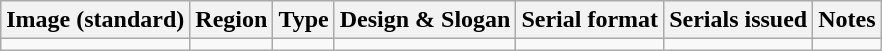<table class="wikitable">
<tr>
<th>Image (standard)</th>
<th>Region</th>
<th>Type</th>
<th>Design & Slogan</th>
<th>Serial format</th>
<th>Serials issued</th>
<th>Notes</th>
</tr>
<tr>
<td></td>
<td></td>
<td></td>
<td></td>
<td></td>
<td></td>
</tr>
</table>
